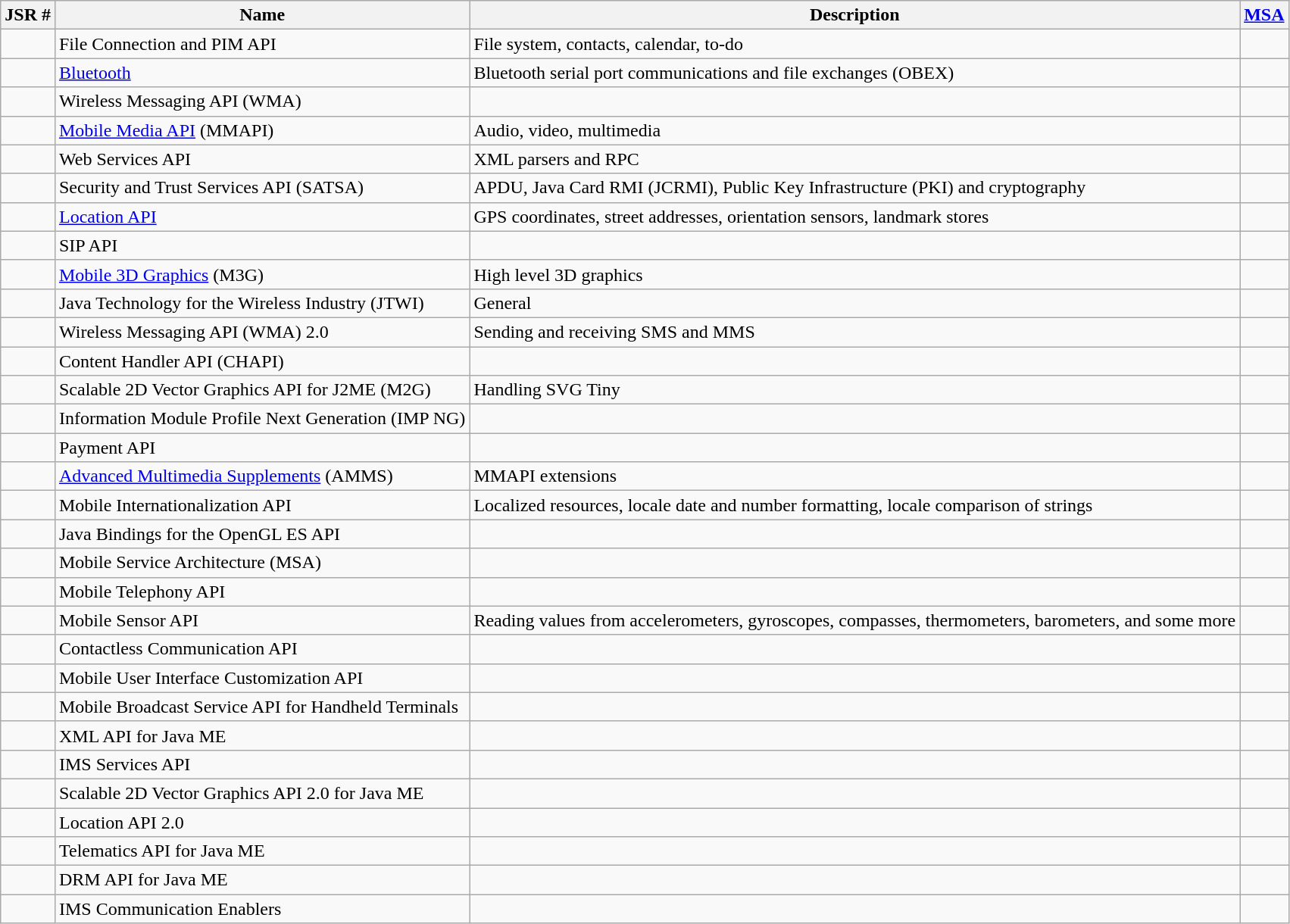<table class="wikitable">
<tr>
<th>JSR #</th>
<th>Name</th>
<th>Description</th>
<th><a href='#'>MSA</a></th>
</tr>
<tr>
<td></td>
<td>File Connection and PIM API</td>
<td>File system, contacts, calendar, to-do</td>
<td></td>
</tr>
<tr>
<td></td>
<td><a href='#'>Bluetooth</a></td>
<td>Bluetooth serial port communications and file exchanges (OBEX)</td>
<td></td>
</tr>
<tr>
<td></td>
<td>Wireless Messaging API (WMA)</td>
<td></td>
<td></td>
</tr>
<tr>
<td></td>
<td><a href='#'>Mobile Media API</a> (MMAPI)</td>
<td>Audio, video, multimedia</td>
<td></td>
</tr>
<tr>
<td></td>
<td>Web Services API</td>
<td>XML parsers and RPC</td>
<td></td>
</tr>
<tr>
<td></td>
<td>Security and Trust Services API (SATSA)</td>
<td>APDU, Java Card RMI (JCRMI), Public Key Infrastructure (PKI) and cryptography</td>
<td></td>
</tr>
<tr>
<td></td>
<td><a href='#'>Location API</a></td>
<td>GPS coordinates, street addresses, orientation sensors, landmark stores</td>
<td></td>
</tr>
<tr>
<td></td>
<td>SIP API</td>
<td></td>
<td></td>
</tr>
<tr>
<td></td>
<td><a href='#'>Mobile 3D Graphics</a> (M3G)</td>
<td>High level 3D graphics</td>
<td></td>
</tr>
<tr>
<td></td>
<td>Java Technology for the Wireless Industry (JTWI)</td>
<td>General</td>
<td></td>
</tr>
<tr>
<td></td>
<td>Wireless Messaging API (WMA) 2.0</td>
<td>Sending and receiving SMS and MMS</td>
<td></td>
</tr>
<tr>
<td></td>
<td>Content Handler API (CHAPI)</td>
<td></td>
<td></td>
</tr>
<tr>
<td></td>
<td>Scalable 2D Vector Graphics API for J2ME (M2G)</td>
<td>Handling SVG Tiny</td>
<td></td>
</tr>
<tr>
<td></td>
<td>Information Module Profile Next Generation (IMP NG)</td>
<td></td>
<td></td>
</tr>
<tr>
<td></td>
<td>Payment API</td>
<td></td>
<td></td>
</tr>
<tr>
<td></td>
<td><a href='#'>Advanced Multimedia Supplements</a> (AMMS)</td>
<td>MMAPI extensions</td>
<td></td>
</tr>
<tr>
<td></td>
<td>Mobile Internationalization API</td>
<td>Localized resources, locale date and number formatting, locale comparison of strings</td>
<td></td>
</tr>
<tr>
<td></td>
<td>Java Bindings for the OpenGL ES API</td>
<td></td>
<td></td>
</tr>
<tr>
<td></td>
<td>Mobile Service Architecture (MSA)</td>
<td></td>
<td></td>
</tr>
<tr>
<td></td>
<td>Mobile Telephony API</td>
<td></td>
<td></td>
</tr>
<tr>
<td></td>
<td>Mobile Sensor API</td>
<td>Reading values from accelerometers, gyroscopes, compasses, thermometers, barometers, and some more</td>
<td></td>
</tr>
<tr>
<td></td>
<td>Contactless Communication API</td>
<td></td>
<td></td>
</tr>
<tr>
<td></td>
<td>Mobile User Interface Customization API</td>
<td></td>
<td></td>
</tr>
<tr>
<td></td>
<td>Mobile Broadcast Service API for Handheld Terminals</td>
<td></td>
<td></td>
</tr>
<tr>
<td></td>
<td>XML API for Java ME</td>
<td></td>
<td></td>
</tr>
<tr>
<td></td>
<td>IMS Services API</td>
<td></td>
<td></td>
</tr>
<tr>
<td></td>
<td>Scalable 2D Vector Graphics API 2.0 for Java ME</td>
<td></td>
<td></td>
</tr>
<tr>
<td></td>
<td>Location API 2.0</td>
<td></td>
<td></td>
</tr>
<tr>
<td></td>
<td>Telematics API for Java ME</td>
<td></td>
<td></td>
</tr>
<tr>
<td></td>
<td>DRM API for Java ME</td>
<td></td>
<td></td>
</tr>
<tr>
<td></td>
<td>IMS Communication Enablers</td>
<td></td>
<td></td>
</tr>
</table>
